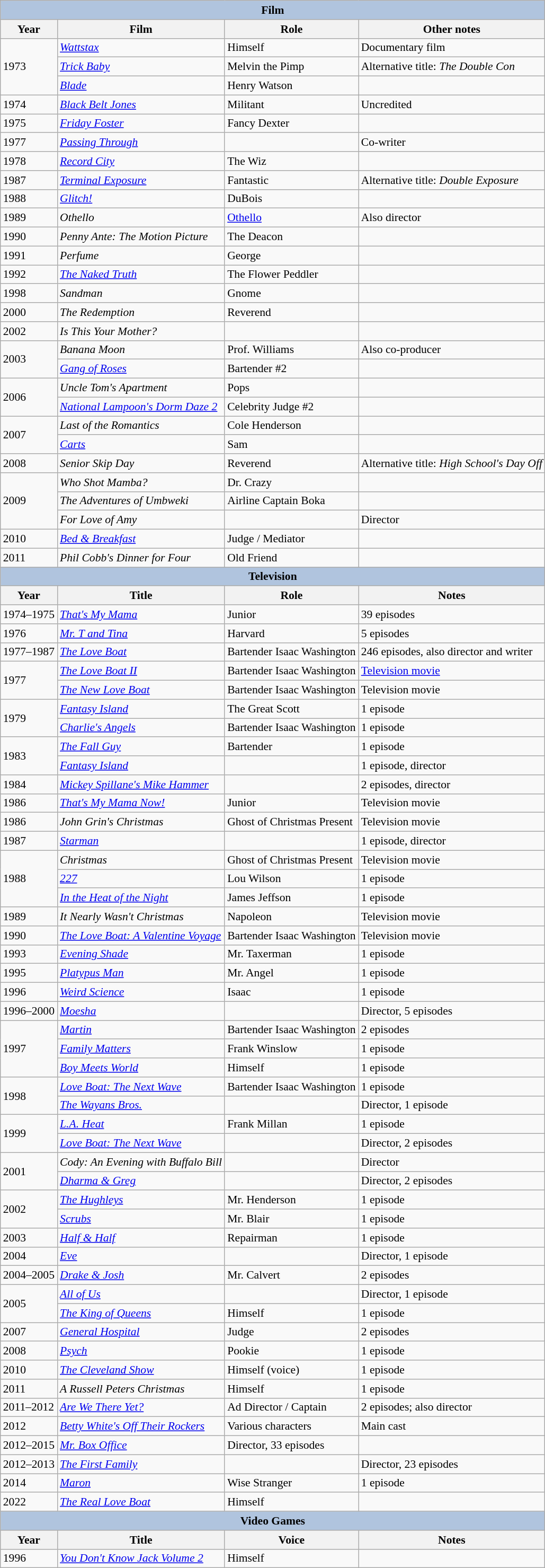<table class="wikitable" style="font-size: 90%;">
<tr>
<th colspan="4" style="background: LightSteelBlue;">Film</th>
</tr>
<tr>
<th>Year</th>
<th>Film</th>
<th>Role</th>
<th>Other notes</th>
</tr>
<tr>
<td rowspan=3>1973</td>
<td><em><a href='#'>Wattstax</a></em></td>
<td>Himself</td>
<td>Documentary film</td>
</tr>
<tr>
<td><em><a href='#'>Trick Baby</a></em></td>
<td>Melvin the Pimp</td>
<td>Alternative title: <em>The Double Con</em></td>
</tr>
<tr>
<td><em><a href='#'>Blade</a></em></td>
<td>Henry Watson</td>
<td></td>
</tr>
<tr>
<td>1974</td>
<td><em><a href='#'>Black Belt Jones</a></em></td>
<td>Militant</td>
<td>Uncredited</td>
</tr>
<tr>
<td>1975</td>
<td><em><a href='#'>Friday Foster</a></em></td>
<td>Fancy Dexter</td>
<td></td>
</tr>
<tr>
<td>1977</td>
<td><em><a href='#'>Passing Through</a></em></td>
<td></td>
<td>Co-writer</td>
</tr>
<tr>
<td>1978</td>
<td><em><a href='#'>Record City</a></em></td>
<td>The Wiz</td>
<td></td>
</tr>
<tr>
<td>1987</td>
<td><em><a href='#'>Terminal Exposure</a></em></td>
<td>Fantastic</td>
<td>Alternative title: <em>Double Exposure</em></td>
</tr>
<tr>
<td>1988</td>
<td><em><a href='#'>Glitch!</a></em></td>
<td>DuBois</td>
<td></td>
</tr>
<tr>
<td>1989</td>
<td><em>Othello</em></td>
<td><a href='#'>Othello</a></td>
<td>Also director</td>
</tr>
<tr>
<td>1990</td>
<td><em>Penny Ante: The Motion Picture</em></td>
<td>The Deacon</td>
<td></td>
</tr>
<tr>
<td>1991</td>
<td><em>Perfume</em></td>
<td>George</td>
<td></td>
</tr>
<tr>
<td>1992</td>
<td><em><a href='#'>The Naked Truth</a></em></td>
<td>The Flower Peddler</td>
<td></td>
</tr>
<tr>
<td>1998</td>
<td><em>Sandman</em></td>
<td>Gnome</td>
<td></td>
</tr>
<tr>
<td>2000</td>
<td><em>The Redemption</em></td>
<td>Reverend</td>
<td></td>
</tr>
<tr>
<td>2002</td>
<td><em>Is This Your Mother?</em></td>
<td></td>
<td></td>
</tr>
<tr>
<td rowspan=2>2003</td>
<td><em>Banana Moon</em></td>
<td>Prof. Williams</td>
<td>Also co-producer</td>
</tr>
<tr>
<td><em><a href='#'>Gang of Roses</a></em></td>
<td>Bartender #2</td>
<td></td>
</tr>
<tr>
<td rowspan=2>2006</td>
<td><em>Uncle Tom's Apartment </em></td>
<td>Pops</td>
<td></td>
</tr>
<tr>
<td><em><a href='#'>National Lampoon's Dorm Daze 2</a></em></td>
<td>Celebrity Judge #2</td>
<td></td>
</tr>
<tr>
<td rowspan=2>2007</td>
<td><em>Last of the Romantics</em></td>
<td>Cole Henderson</td>
<td></td>
</tr>
<tr>
<td><em><a href='#'>Carts</a></em></td>
<td>Sam</td>
<td></td>
</tr>
<tr>
<td>2008</td>
<td><em>Senior Skip Day</em></td>
<td>Reverend</td>
<td>Alternative title: <em>High School's Day Off</em></td>
</tr>
<tr>
<td rowspan=3>2009</td>
<td><em>Who Shot Mamba?</em></td>
<td>Dr. Crazy</td>
<td></td>
</tr>
<tr>
<td><em>The Adventures of Umbweki</em></td>
<td>Airline Captain Boka</td>
<td></td>
</tr>
<tr>
<td><em>For Love of Amy</em></td>
<td></td>
<td>Director</td>
</tr>
<tr>
<td>2010</td>
<td><em><a href='#'>Bed & Breakfast</a></em></td>
<td>Judge / Mediator</td>
<td></td>
</tr>
<tr>
<td>2011</td>
<td><em>Phil Cobb's Dinner for Four</em></td>
<td>Old Friend</td>
<td></td>
</tr>
<tr>
<th colspan="4" style="background: LightSteelBlue;">Television</th>
</tr>
<tr>
<th>Year</th>
<th>Title</th>
<th>Role</th>
<th>Notes</th>
</tr>
<tr>
<td>1974–1975</td>
<td><em><a href='#'>That's My Mama</a></em></td>
<td>Junior</td>
<td>39 episodes</td>
</tr>
<tr>
<td>1976</td>
<td><em><a href='#'>Mr. T and Tina</a></em></td>
<td>Harvard</td>
<td>5 episodes</td>
</tr>
<tr>
<td>1977–1987</td>
<td><em><a href='#'>The Love Boat</a></em></td>
<td>Bartender Isaac Washington</td>
<td>246 episodes, also director and writer</td>
</tr>
<tr>
<td rowspan=2>1977</td>
<td><em><a href='#'>The Love Boat II</a></em></td>
<td>Bartender Isaac Washington</td>
<td><a href='#'>Television movie</a></td>
</tr>
<tr>
<td><em><a href='#'>The New Love Boat</a></em></td>
<td>Bartender Isaac Washington</td>
<td>Television movie</td>
</tr>
<tr>
<td rowspan=2>1979</td>
<td><em><a href='#'>Fantasy Island</a></em></td>
<td>The Great Scott</td>
<td>1 episode</td>
</tr>
<tr>
<td><em><a href='#'>Charlie's Angels</a></em></td>
<td>Bartender Isaac Washington</td>
<td>1 episode</td>
</tr>
<tr>
<td rowspan=2>1983</td>
<td><em><a href='#'>The Fall Guy</a></em></td>
<td>Bartender</td>
<td>1 episode</td>
</tr>
<tr>
<td><em><a href='#'>Fantasy Island</a></em></td>
<td></td>
<td>1 episode, director</td>
</tr>
<tr>
<td>1984</td>
<td><em><a href='#'>Mickey Spillane's Mike Hammer</a></em></td>
<td></td>
<td>2 episodes, director</td>
</tr>
<tr>
<td>1986</td>
<td><em><a href='#'>That's My Mama Now!</a></em></td>
<td>Junior</td>
<td>Television movie</td>
</tr>
<tr>
<td>1986</td>
<td><em>John Grin's Christmas</em></td>
<td>Ghost of Christmas Present</td>
<td>Television movie</td>
</tr>
<tr>
<td>1987</td>
<td><em><a href='#'>Starman</a></em></td>
<td></td>
<td>1 episode, director</td>
</tr>
<tr>
<td rowspan=3>1988</td>
<td><em>Christmas</em></td>
<td>Ghost of Christmas Present</td>
<td>Television movie</td>
</tr>
<tr>
<td><em><a href='#'>227</a></em></td>
<td>Lou Wilson</td>
<td>1 episode</td>
</tr>
<tr>
<td><em><a href='#'>In the Heat of the Night</a></em></td>
<td>James Jeffson</td>
<td>1 episode</td>
</tr>
<tr>
<td>1989</td>
<td><em>It Nearly Wasn't Christmas</em></td>
<td>Napoleon</td>
<td>Television movie</td>
</tr>
<tr>
<td>1990</td>
<td><em><a href='#'>The Love Boat: A Valentine Voyage</a></em></td>
<td>Bartender Isaac Washington</td>
<td>Television movie</td>
</tr>
<tr>
<td>1993</td>
<td><em><a href='#'>Evening Shade</a></em></td>
<td>Mr. Taxerman</td>
<td>1 episode</td>
</tr>
<tr>
<td>1995</td>
<td><em><a href='#'>Platypus Man</a></em></td>
<td>Mr. Angel</td>
<td>1 episode</td>
</tr>
<tr>
<td>1996</td>
<td><em><a href='#'>Weird Science</a></em></td>
<td>Isaac</td>
<td>1 episode</td>
</tr>
<tr>
<td>1996–2000</td>
<td><em><a href='#'>Moesha</a></em></td>
<td></td>
<td>Director, 5 episodes</td>
</tr>
<tr>
<td rowspan=3>1997</td>
<td><em><a href='#'>Martin</a></em></td>
<td>Bartender Isaac Washington</td>
<td>2 episodes</td>
</tr>
<tr>
<td><em><a href='#'>Family Matters</a></em></td>
<td>Frank Winslow</td>
<td>1 episode</td>
</tr>
<tr>
<td><em><a href='#'>Boy Meets World</a></em></td>
<td>Himself</td>
<td>1 episode</td>
</tr>
<tr>
<td rowspan=2>1998</td>
<td><em><a href='#'>Love Boat: The Next Wave</a></em></td>
<td>Bartender Isaac Washington</td>
<td>1 episode</td>
</tr>
<tr>
<td><em><a href='#'>The Wayans Bros.</a></em></td>
<td></td>
<td>Director, 1 episode</td>
</tr>
<tr>
<td rowspan=2>1999</td>
<td><em><a href='#'>L.A. Heat</a></em></td>
<td>Frank Millan</td>
<td>1 episode</td>
</tr>
<tr>
<td><em><a href='#'>Love Boat: The Next Wave</a></em></td>
<td></td>
<td>Director, 2 episodes</td>
</tr>
<tr>
<td rowspan=2>2001</td>
<td><em>Cody: An Evening with Buffalo Bill</em></td>
<td></td>
<td>Director</td>
</tr>
<tr>
<td><em><a href='#'>Dharma & Greg</a></em></td>
<td></td>
<td>Director, 2 episodes</td>
</tr>
<tr>
<td rowspan=2>2002</td>
<td><em><a href='#'>The Hughleys</a></em></td>
<td>Mr. Henderson</td>
<td>1 episode</td>
</tr>
<tr>
<td><em><a href='#'>Scrubs</a></em></td>
<td>Mr. Blair</td>
<td>1 episode</td>
</tr>
<tr>
<td>2003</td>
<td><em><a href='#'>Half & Half</a></em></td>
<td>Repairman</td>
<td>1 episode</td>
</tr>
<tr>
<td>2004</td>
<td><em><a href='#'>Eve</a></em></td>
<td></td>
<td>Director, 1 episode</td>
</tr>
<tr>
<td>2004–2005</td>
<td><em><a href='#'>Drake & Josh</a></em></td>
<td>Mr. Calvert</td>
<td>2 episodes</td>
</tr>
<tr>
<td rowspan=2>2005</td>
<td><em><a href='#'>All of Us</a></em></td>
<td></td>
<td>Director, 1 episode</td>
</tr>
<tr>
<td><em><a href='#'>The King of Queens</a></em></td>
<td>Himself</td>
<td>1 episode</td>
</tr>
<tr>
<td>2007</td>
<td><em><a href='#'>General Hospital</a></em></td>
<td>Judge</td>
<td>2 episodes</td>
</tr>
<tr>
<td>2008</td>
<td><em><a href='#'>Psych</a></em></td>
<td>Pookie</td>
<td>1 episode</td>
</tr>
<tr>
<td>2010</td>
<td><em><a href='#'>The Cleveland Show</a></em></td>
<td>Himself (voice)</td>
<td>1 episode</td>
</tr>
<tr>
<td>2011</td>
<td><em>A Russell Peters Christmas</em></td>
<td>Himself</td>
<td>1 episode</td>
</tr>
<tr>
<td>2011–2012</td>
<td><em><a href='#'>Are We There Yet?</a></em></td>
<td>Ad Director / Captain</td>
<td>2 episodes; also director</td>
</tr>
<tr>
<td>2012</td>
<td><em><a href='#'>Betty White's Off Their Rockers</a></em></td>
<td>Various characters</td>
<td>Main cast</td>
</tr>
<tr>
<td>2012–2015</td>
<td><em><a href='#'>Mr. Box Office</a></em></td>
<td>Director, 33 episodes</td>
</tr>
<tr>
<td>2012–2013</td>
<td><em><a href='#'>The First Family</a></em></td>
<td></td>
<td>Director, 23 episodes</td>
</tr>
<tr>
<td>2014</td>
<td><em><a href='#'>Maron</a></em></td>
<td>Wise Stranger</td>
<td>1 episode</td>
</tr>
<tr>
<td>2022</td>
<td><em><a href='#'>The Real Love Boat</a></em></td>
<td>Himself</td>
<td></td>
</tr>
<tr>
<th colspan="4" style="background: LightSteelBlue;">Video Games</th>
</tr>
<tr>
<th>Year</th>
<th>Title</th>
<th>Voice</th>
<th>Notes</th>
</tr>
<tr>
<td>1996</td>
<td><em><a href='#'>You Don't Know Jack Volume 2</a></em></td>
<td>Himself</td>
<td></td>
</tr>
</table>
